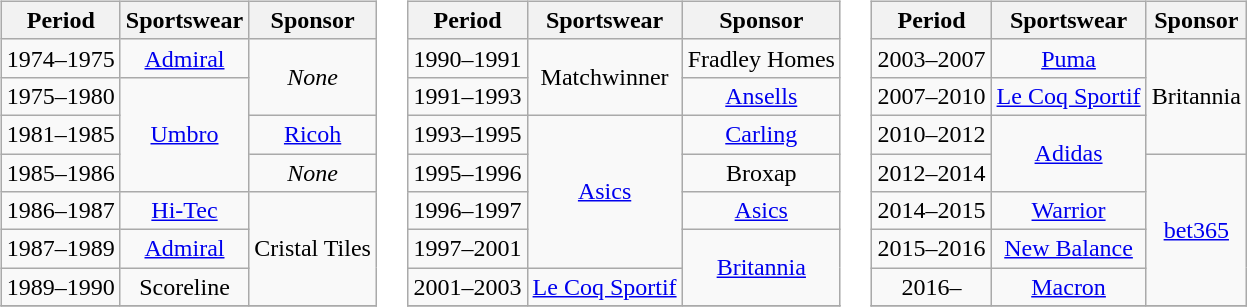<table>
<tr>
<td valign="top" width="0%"><br><table class="wikitable" style="text-align: center">
<tr>
<th>Period</th>
<th>Sportswear</th>
<th>Sponsor</th>
</tr>
<tr>
<td>1974–1975</td>
<td><a href='#'>Admiral</a></td>
<td rowspan=2><em>None</em></td>
</tr>
<tr>
<td>1975–1980</td>
<td rowspan=3><a href='#'>Umbro</a></td>
</tr>
<tr>
<td>1981–1985</td>
<td><a href='#'>Ricoh</a></td>
</tr>
<tr>
<td>1985–1986</td>
<td><em>None</em></td>
</tr>
<tr>
<td>1986–1987</td>
<td><a href='#'>Hi-Tec</a></td>
<td rowspan=3>Cristal Tiles</td>
</tr>
<tr>
<td>1987–1989</td>
<td><a href='#'>Admiral</a></td>
</tr>
<tr>
<td>1989–1990</td>
<td>Scoreline</td>
</tr>
<tr>
</tr>
</table>
</td>
<td valign="top" width="0%"><br><table class="wikitable" style="text-align: center">
<tr>
<th>Period</th>
<th>Sportswear</th>
<th>Sponsor</th>
</tr>
<tr>
<td>1990–1991</td>
<td rowspan=2>Matchwinner</td>
<td>Fradley Homes</td>
</tr>
<tr>
<td>1991–1993</td>
<td><a href='#'>Ansells</a></td>
</tr>
<tr>
<td>1993–1995</td>
<td rowspan=4><a href='#'>Asics</a></td>
<td><a href='#'>Carling</a></td>
</tr>
<tr>
<td>1995–1996</td>
<td>Broxap</td>
</tr>
<tr>
<td>1996–1997</td>
<td><a href='#'>Asics</a></td>
</tr>
<tr>
<td>1997–2001</td>
<td rowspan=2><a href='#'>Britannia</a></td>
</tr>
<tr>
<td>2001–2003</td>
<td><a href='#'>Le Coq Sportif</a></td>
</tr>
<tr>
</tr>
</table>
</td>
<td valign="top" width="0%"><br><table class="wikitable" style="text-align: center">
<tr>
<th>Period</th>
<th>Sportswear</th>
<th>Sponsor</th>
</tr>
<tr>
<td>2003–2007</td>
<td><a href='#'>Puma</a></td>
<td rowspan=3>Britannia</td>
</tr>
<tr>
<td>2007–2010</td>
<td><a href='#'>Le Coq Sportif</a></td>
</tr>
<tr>
<td>2010–2012</td>
<td rowspan=2><a href='#'>Adidas</a></td>
</tr>
<tr>
<td>2012–2014</td>
<td rowspan=4><a href='#'>bet365</a></td>
</tr>
<tr>
<td>2014–2015</td>
<td><a href='#'>Warrior</a></td>
</tr>
<tr>
<td>2015–2016</td>
<td><a href='#'>New Balance</a></td>
</tr>
<tr>
<td>2016–</td>
<td><a href='#'>Macron</a></td>
</tr>
<tr>
</tr>
</table>
</td>
</tr>
</table>
